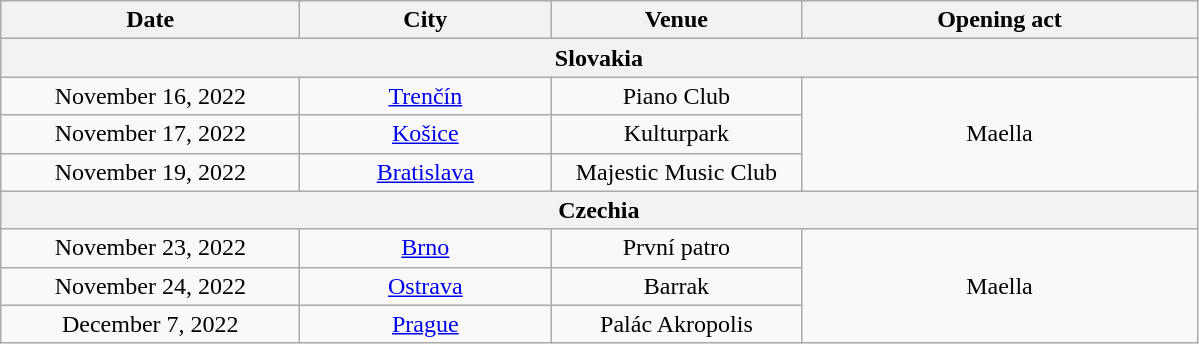<table class="wikitable" style="text-align:center;">
<tr>
<th scope="col" style="width:12em;">Date</th>
<th scope="col" style="width:10em;">City</th>
<th scope="col" style="width:10em;">Venue</th>
<th scope="col" style="width:16em;">Opening act</th>
</tr>
<tr>
<th colspan="4">Slovakia</th>
</tr>
<tr>
<td>November 16, 2022</td>
<td><a href='#'>Trenčín</a></td>
<td>Piano Club</td>
<td rowspan="3">Maella</td>
</tr>
<tr>
<td>November 17, 2022</td>
<td><a href='#'>Košice</a></td>
<td>Kulturpark</td>
</tr>
<tr>
<td>November 19, 2022</td>
<td><a href='#'>Bratislava</a></td>
<td>Majestic Music Club</td>
</tr>
<tr>
<th colspan="4">Czechia</th>
</tr>
<tr>
<td>November 23, 2022</td>
<td><a href='#'>Brno</a></td>
<td>První patro</td>
<td rowspan="3">Maella</td>
</tr>
<tr>
<td>November 24, 2022</td>
<td><a href='#'>Ostrava</a></td>
<td>Barrak</td>
</tr>
<tr>
<td>December 7, 2022</td>
<td><a href='#'>Prague</a></td>
<td>Palác Akropolis</td>
</tr>
</table>
